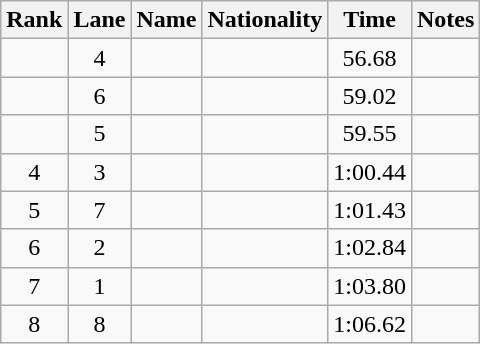<table class="wikitable sortable" style="text-align:center">
<tr>
<th>Rank</th>
<th>Lane</th>
<th>Name</th>
<th>Nationality</th>
<th>Time</th>
<th>Notes</th>
</tr>
<tr>
<td></td>
<td>4</td>
<td align=left></td>
<td align=left></td>
<td>56.68</td>
<td><strong></strong></td>
</tr>
<tr>
<td></td>
<td>6</td>
<td align=left></td>
<td align=left></td>
<td>59.02</td>
<td></td>
</tr>
<tr>
<td></td>
<td>5</td>
<td align=left></td>
<td align=left></td>
<td>59.55</td>
<td></td>
</tr>
<tr>
<td>4</td>
<td>3</td>
<td align=left></td>
<td align=left></td>
<td>1:00.44</td>
<td></td>
</tr>
<tr>
<td>5</td>
<td>7</td>
<td align=left></td>
<td align=left></td>
<td>1:01.43</td>
<td></td>
</tr>
<tr>
<td>6</td>
<td>2</td>
<td align=left></td>
<td align=left></td>
<td>1:02.84</td>
<td></td>
</tr>
<tr>
<td>7</td>
<td>1</td>
<td align=left></td>
<td align=left></td>
<td>1:03.80</td>
<td></td>
</tr>
<tr>
<td>8</td>
<td>8</td>
<td align=left></td>
<td align=left></td>
<td>1:06.62</td>
<td></td>
</tr>
</table>
